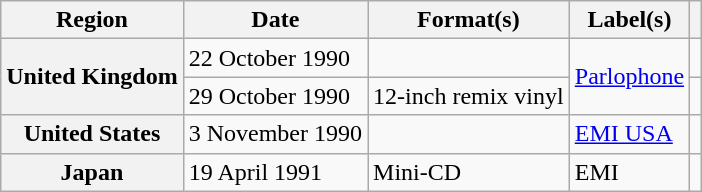<table class="wikitable plainrowheaders">
<tr>
<th scope="col">Region</th>
<th scope="col">Date</th>
<th scope="col">Format(s)</th>
<th scope="col">Label(s)</th>
<th scope="col"></th>
</tr>
<tr>
<th scope="row" rowspan="2">United Kingdom</th>
<td>22 October 1990</td>
<td></td>
<td rowspan="2"><a href='#'>Parlophone</a></td>
<td></td>
</tr>
<tr>
<td>29 October 1990</td>
<td>12-inch remix vinyl</td>
<td></td>
</tr>
<tr>
<th scope="row">United States</th>
<td>3 November 1990</td>
<td></td>
<td><a href='#'>EMI USA</a></td>
<td></td>
</tr>
<tr>
<th scope="row">Japan</th>
<td>19 April 1991</td>
<td>Mini-CD</td>
<td>EMI</td>
<td></td>
</tr>
</table>
